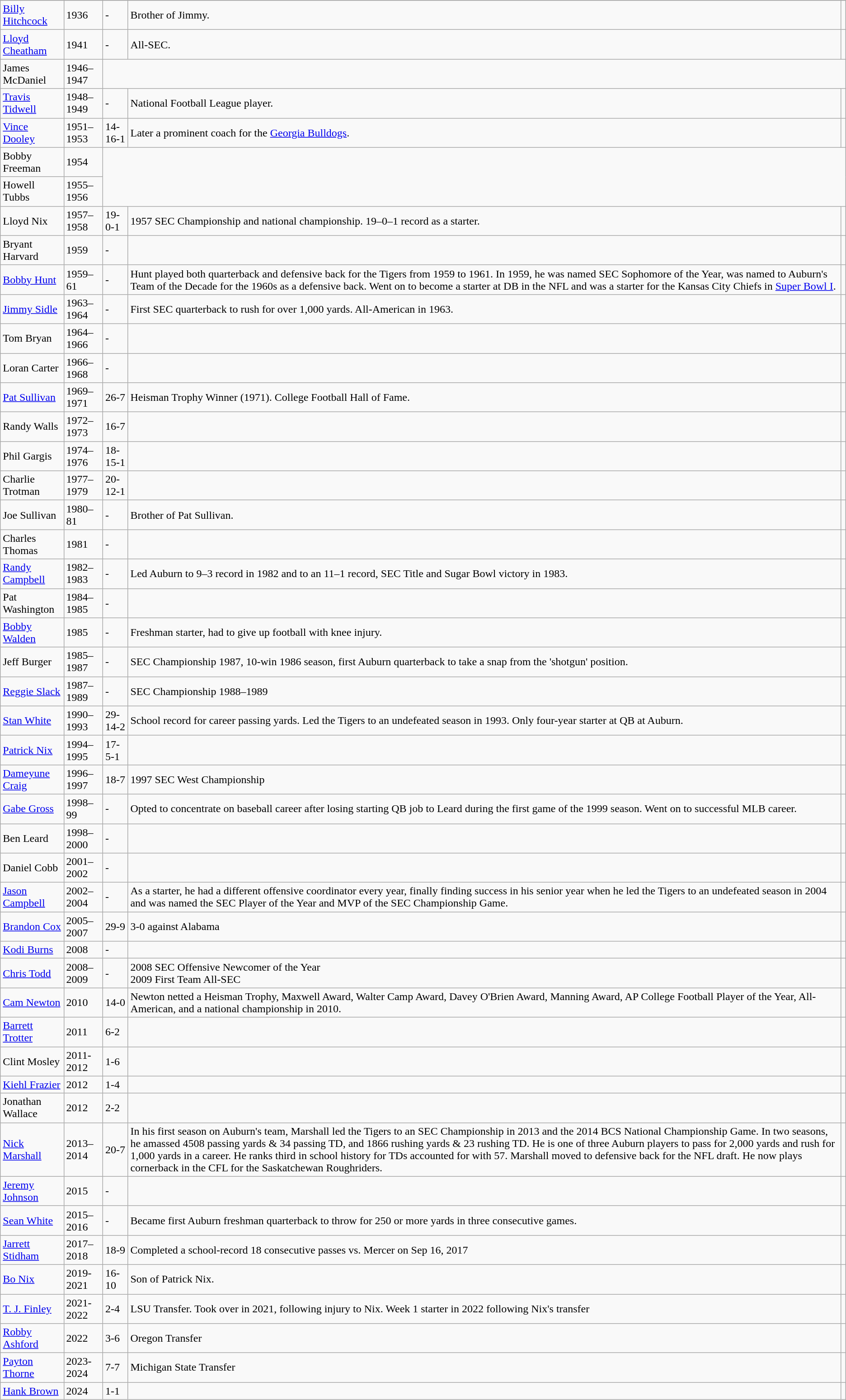<table class="wikitable sortable" style="text-align:left;">
<tr>
</tr>
<tr>
<td><a href='#'>Billy Hitchcock</a></td>
<td>1936</td>
<td>-</td>
<td>Brother of Jimmy.</td>
<td></td>
</tr>
<tr>
<td><a href='#'>Lloyd Cheatham</a></td>
<td>1941</td>
<td>-</td>
<td>All-SEC.</td>
<td></td>
</tr>
<tr>
<td>James McDaniel</td>
<td>1946–1947</td>
</tr>
<tr>
<td><a href='#'>Travis Tidwell</a></td>
<td>1948–1949</td>
<td>-</td>
<td>National Football League player.</td>
<td></td>
</tr>
<tr>
<td><a href='#'>Vince Dooley</a></td>
<td>1951–1953</td>
<td>14-16-1</td>
<td>Later a prominent coach for the <a href='#'>Georgia Bulldogs</a>.</td>
<td></td>
</tr>
<tr>
<td>Bobby Freeman</td>
<td>1954</td>
</tr>
<tr>
<td>Howell Tubbs</td>
<td>1955–1956</td>
</tr>
<tr>
<td>Lloyd Nix</td>
<td>1957–1958</td>
<td>19-0-1</td>
<td>1957 SEC Championship and national championship. 19–0–1 record as a starter.</td>
<td></td>
</tr>
<tr>
<td>Bryant Harvard</td>
<td>1959</td>
<td>-</td>
<td></td>
<td></td>
</tr>
<tr>
<td><a href='#'>Bobby Hunt</a></td>
<td>1959–61</td>
<td>-</td>
<td>Hunt played both quarterback and defensive back for the Tigers from 1959 to 1961. In 1959, he was named SEC Sophomore of the Year, was named to Auburn's Team of the Decade for the 1960s as a defensive back. Went on to become a starter at DB in the NFL and was a starter for the Kansas City Chiefs in <a href='#'>Super Bowl I</a>.</td>
<td></td>
</tr>
<tr>
<td><a href='#'>Jimmy Sidle</a></td>
<td>1963–1964</td>
<td>-</td>
<td>First SEC quarterback to rush for over 1,000 yards. All-American in 1963.</td>
<td></td>
</tr>
<tr>
<td>Tom Bryan</td>
<td>1964–1966</td>
<td>-</td>
<td></td>
<td></td>
</tr>
<tr>
<td>Loran Carter</td>
<td>1966–1968</td>
<td>-</td>
<td></td>
<td></td>
</tr>
<tr>
<td><a href='#'>Pat Sullivan</a></td>
<td>1969–1971</td>
<td>26-7</td>
<td>Heisman Trophy Winner (1971). College Football Hall of Fame.</td>
<td></td>
</tr>
<tr>
<td>Randy Walls</td>
<td>1972–1973</td>
<td>16-7</td>
<td></td>
<td></td>
</tr>
<tr>
<td>Phil Gargis</td>
<td>1974–1976</td>
<td>18-15-1</td>
<td></td>
<td></td>
</tr>
<tr>
<td>Charlie Trotman</td>
<td>1977–1979</td>
<td>20-12-1</td>
<td></td>
<td></td>
</tr>
<tr>
<td>Joe Sullivan</td>
<td>1980–81</td>
<td>-</td>
<td>Brother of Pat Sullivan.</td>
<td></td>
</tr>
<tr>
<td>Charles Thomas</td>
<td>1981</td>
<td>-</td>
<td></td>
<td></td>
</tr>
<tr>
<td><a href='#'>Randy Campbell</a></td>
<td>1982–1983</td>
<td>-</td>
<td>Led Auburn to 9–3 record in 1982 and to an 11–1 record, SEC Title and Sugar Bowl victory in 1983.</td>
<td></td>
</tr>
<tr>
<td>Pat Washington</td>
<td>1984–1985</td>
<td>-</td>
<td></td>
<td></td>
</tr>
<tr>
<td><a href='#'>Bobby Walden</a></td>
<td>1985</td>
<td>-</td>
<td>Freshman starter, had to give up football with knee injury.</td>
<td></td>
</tr>
<tr>
<td>Jeff Burger</td>
<td>1985–1987</td>
<td>-</td>
<td>SEC Championship 1987, 10-win 1986 season, first Auburn quarterback to take a snap from the 'shotgun' position.</td>
<td></td>
</tr>
<tr>
<td><a href='#'>Reggie Slack</a></td>
<td>1987–1989</td>
<td>-</td>
<td>SEC Championship 1988–1989</td>
<td></td>
</tr>
<tr>
<td><a href='#'>Stan White</a></td>
<td>1990–1993</td>
<td>29-14-2</td>
<td>School record for career passing yards. Led the Tigers to an undefeated season in 1993. Only four-year starter at QB at Auburn.</td>
<td></td>
</tr>
<tr>
<td><a href='#'>Patrick Nix</a></td>
<td>1994–1995</td>
<td>17-5-1</td>
<td></td>
<td></td>
</tr>
<tr>
<td><a href='#'>Dameyune Craig</a></td>
<td>1996–1997</td>
<td>18-7</td>
<td>1997 SEC West Championship</td>
<td></td>
</tr>
<tr>
<td><a href='#'>Gabe Gross</a></td>
<td>1998–99</td>
<td>-</td>
<td>Opted to concentrate on baseball career after losing starting QB job to Leard during the first game of the 1999 season. Went on to successful MLB career.</td>
<td></td>
</tr>
<tr>
<td>Ben Leard</td>
<td>1998–2000</td>
<td>-</td>
<td></td>
<td></td>
</tr>
<tr>
<td>Daniel Cobb</td>
<td>2001–2002</td>
<td>-</td>
<td></td>
<td></td>
</tr>
<tr>
<td><a href='#'>Jason Campbell</a></td>
<td>2002–2004</td>
<td>-</td>
<td>As a starter, he had a different offensive coordinator every year, finally finding success in his senior year when he led the Tigers to an undefeated season in 2004 and was named the SEC Player of the Year and MVP of the SEC Championship Game.</td>
<td></td>
</tr>
<tr>
<td><a href='#'>Brandon Cox</a></td>
<td>2005–2007</td>
<td>29-9</td>
<td>3-0 against Alabama</td>
<td></td>
</tr>
<tr>
<td><a href='#'>Kodi Burns</a></td>
<td>2008</td>
<td>-</td>
<td></td>
<td></td>
</tr>
<tr>
<td><a href='#'>Chris Todd</a></td>
<td>2008–2009</td>
<td>-</td>
<td>2008 SEC Offensive Newcomer of the Year<br>2009 First Team All-SEC</td>
<td></td>
</tr>
<tr>
<td><a href='#'>Cam Newton</a></td>
<td>2010</td>
<td>14-0</td>
<td>Newton netted a Heisman Trophy, Maxwell Award, Walter Camp Award, Davey O'Brien Award, Manning Award, AP College Football Player of the Year, All-American, and a national championship in 2010.</td>
<td></td>
</tr>
<tr>
<td><a href='#'>Barrett Trotter</a></td>
<td>2011</td>
<td>6-2</td>
<td></td>
<td></td>
</tr>
<tr>
<td>Clint Mosley</td>
<td>2011-2012</td>
<td>1-6</td>
<td></td>
<td></td>
</tr>
<tr>
<td><a href='#'>Kiehl Frazier</a></td>
<td>2012</td>
<td>1-4</td>
<td></td>
<td></td>
</tr>
<tr>
<td>Jonathan Wallace</td>
<td>2012</td>
<td>2-2</td>
<td></td>
<td></td>
</tr>
<tr>
<td><a href='#'>Nick Marshall</a></td>
<td>2013–2014</td>
<td>20-7</td>
<td>In his first season on Auburn's team, Marshall led the Tigers to an SEC Championship in 2013 and the 2014 BCS National Championship Game. In two seasons, he amassed 4508 passing yards & 34 passing TD, and 1866 rushing yards & 23 rushing TD. He is one of three Auburn players to pass for 2,000 yards and rush for 1,000 yards in a career. He ranks third in school history for TDs accounted for with 57. Marshall moved to defensive back for the NFL draft. He now plays cornerback in the CFL for the Saskatchewan Roughriders.</td>
<td></td>
</tr>
<tr>
<td><a href='#'>Jeremy Johnson</a></td>
<td>2015</td>
<td>-</td>
<td></td>
<td></td>
</tr>
<tr>
<td><a href='#'>Sean White</a></td>
<td>2015–2016</td>
<td>-</td>
<td>Became first Auburn freshman quarterback to throw for 250 or more yards in three consecutive games.</td>
<td></td>
</tr>
<tr>
<td><a href='#'>Jarrett Stidham</a></td>
<td>2017– 2018</td>
<td>18-9</td>
<td>Completed a school-record 18 consecutive passes vs. Mercer on Sep 16, 2017</td>
<td></td>
</tr>
<tr>
<td><a href='#'>Bo Nix</a></td>
<td>2019-2021</td>
<td>16-10</td>
<td>Son of Patrick Nix.</td>
<td></td>
</tr>
<tr>
<td><a href='#'>T. J. Finley</a></td>
<td>2021-2022</td>
<td>2-4</td>
<td>LSU Transfer. Took over in 2021, following injury to Nix. Week 1 starter in 2022 following Nix's transfer</td>
<td></td>
</tr>
<tr>
<td><a href='#'>Robby Ashford</a></td>
<td>2022</td>
<td>3-6</td>
<td>Oregon Transfer</td>
<td></td>
</tr>
<tr>
<td><a href='#'>Payton Thorne</a></td>
<td>2023-2024</td>
<td>7-7</td>
<td>Michigan State Transfer</td>
<td></td>
</tr>
<tr>
<td><a href='#'>Hank Brown</a></td>
<td>2024</td>
<td>1-1</td>
<td></td>
<td></td>
</tr>
</table>
